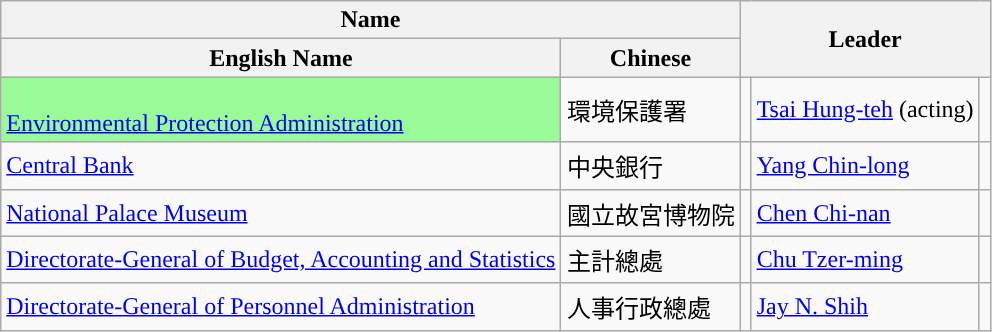<table class="wikitable sortable">
<tr>
<th colspan="2">Name</th>
<th colspan="3" rowspan="2">Leader</th>
</tr>
<tr>
<th>English Name</th>
<th>Chinese</th>
</tr>
<tr>
<td style="background:palegreen"><br><a href='#'>Environmental Protection Administration</a></td>
<td>環境保護署</td>
<td style="background:"></td>
<td><a href='#'>Tsai Hung-teh</a> (acting)</td>
<td></td>
</tr>
<tr>
<td><a href='#'>Central Bank</a></td>
<td>中央銀行</td>
<td style="background:"></td>
<td><a href='#'>Yang Chin-long</a></td>
<td></td>
</tr>
<tr>
<td><a href='#'>National Palace Museum</a></td>
<td>國立故宮博物院</td>
<td style="background:"></td>
<td><a href='#'>Chen Chi-nan</a></td>
<td></td>
</tr>
<tr>
<td><a href='#'>Directorate-General of Budget, Accounting and Statistics</a></td>
<td>主計總處</td>
<td style="background:"></td>
<td><a href='#'>Chu Tzer-ming</a></td>
<td></td>
</tr>
<tr>
<td><a href='#'>Directorate-General of Personnel Administration</a></td>
<td>人事行政總處</td>
<td style="background:"></td>
<td><a href='#'>Jay N. Shih</a></td>
<td></td>
</tr>
</table>
